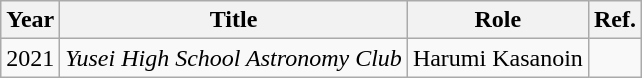<table class="wikitable">
<tr>
<th>Year</th>
<th>Title</th>
<th>Role</th>
<th>Ref.</th>
</tr>
<tr>
<td>2021</td>
<td><em>Yusei High School Astronomy Club</em></td>
<td>Harumi Kasanoin</td>
<td></td>
</tr>
</table>
